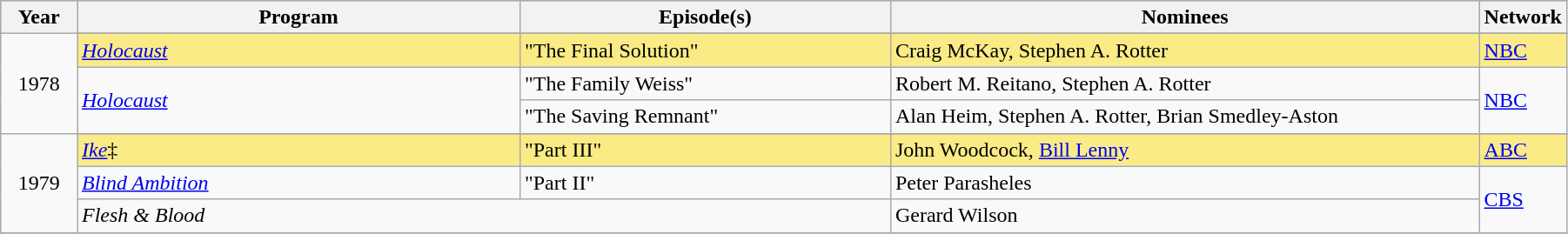<table class="wikitable" style="width:95%">
<tr bgcolor="#bebebe">
<th width="5%">Year</th>
<th width="30%">Program</th>
<th width="25%">Episode(s)</th>
<th width="40%">Nominees</th>
<th width="10%">Network</th>
</tr>
<tr>
<td rowspan=4 style="text-align:center">1978<br></td>
</tr>
<tr style="background:#FAEB86">
<td><em><a href='#'>Holocaust</a></em></td>
<td>"The Final Solution"</td>
<td>Craig McKay, Stephen A. Rotter</td>
<td><a href='#'>NBC</a></td>
</tr>
<tr>
<td rowspan="2"><em><a href='#'>Holocaust</a></em></td>
<td>"The Family Weiss"</td>
<td>Robert M. Reitano, Stephen A. Rotter</td>
<td rowspan="2"><a href='#'>NBC</a></td>
</tr>
<tr>
<td>"The Saving Remnant"</td>
<td>Alan Heim, Stephen A. Rotter, Brian Smedley-Aston</td>
</tr>
<tr>
<td rowspan=4 style="text-align:center">1979<br></td>
</tr>
<tr style="background:#FAEB86">
<td><em><a href='#'>Ike</a></em>‡</td>
<td>"Part III"</td>
<td>John Woodcock, <a href='#'>Bill Lenny</a></td>
<td><a href='#'>ABC</a></td>
</tr>
<tr>
<td><em><a href='#'>Blind Ambition</a></em></td>
<td>"Part II"</td>
<td>Peter Parasheles</td>
<td rowspan="2"><a href='#'>CBS</a></td>
</tr>
<tr>
<td colspan="2"><em>Flesh & Blood</em></td>
<td>Gerard Wilson</td>
</tr>
<tr>
</tr>
</table>
